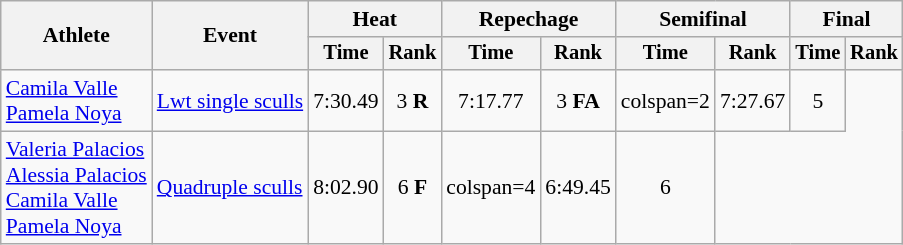<table class="wikitable" style="font-size:90%;text-align:center">
<tr>
<th rowspan=2>Athlete</th>
<th rowspan=2>Event</th>
<th colspan=2>Heat</th>
<th colspan=2>Repechage</th>
<th colspan=2>Semifinal</th>
<th colspan=2>Final</th>
</tr>
<tr style=font-size:95%>
<th>Time</th>
<th>Rank</th>
<th>Time</th>
<th>Rank</th>
<th>Time</th>
<th>Rank</th>
<th>Time</th>
<th>Rank</th>
</tr>
<tr>
<td style="text-align:left"><a href='#'>Camila Valle</a><br><a href='#'>Pamela Noya</a></td>
<td style="text-align:left"><a href='#'>Lwt single sculls</a></td>
<td>7:30.49</td>
<td>3 <strong>R</strong></td>
<td>7:17.77</td>
<td>3 <strong>FA</strong></td>
<td>colspan=2 </td>
<td>7:27.67</td>
<td>5</td>
</tr>
<tr align=center>
<td style="text-align:left"><a href='#'>Valeria Palacios</a><br><a href='#'>Alessia Palacios</a><br><a href='#'>Camila Valle</a><br><a href='#'>Pamela Noya</a></td>
<td style="text-align:left"><a href='#'>Quadruple  sculls</a></td>
<td>8:02.90</td>
<td>6 <strong>F</strong></td>
<td>colspan=4 </td>
<td>6:49.45</td>
<td>6</td>
</tr>
</table>
